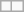<table class="wikitable">
<tr>
<td></td>
<td></td>
</tr>
</table>
